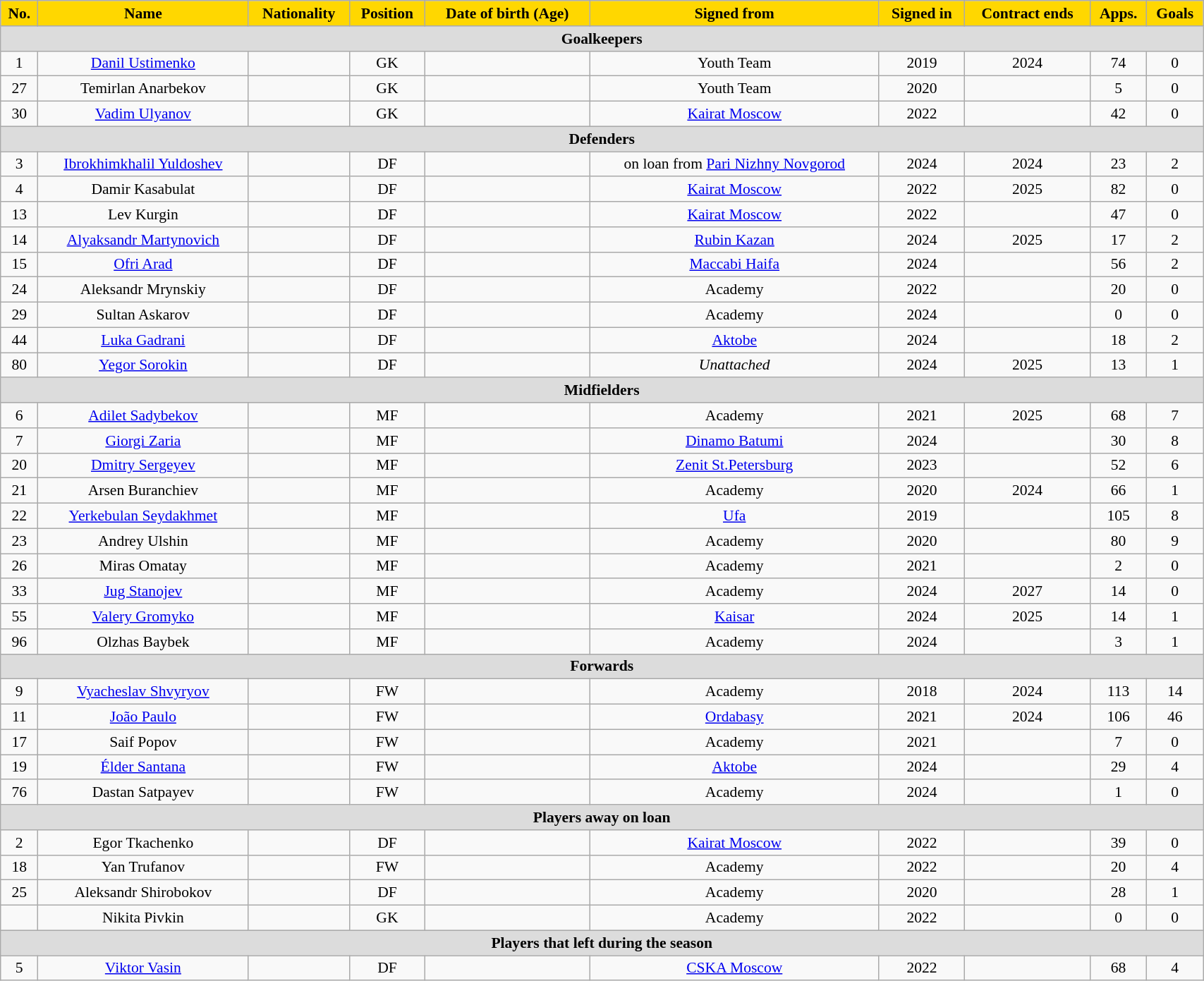<table class="wikitable"  style="text-align:center; font-size:90%; width:90%;">
<tr>
<th style="background:#FFD700; color:#000000; text-align:center;">No.</th>
<th style="background:#FFD700; color:#000000; text-align:center;">Name</th>
<th style="background:#FFD700; color:#000000; text-align:center;">Nationality</th>
<th style="background:#FFD700; color:#000000; text-align:center;">Position</th>
<th style="background:#FFD700; color:#000000; text-align:center;">Date of birth (Age)</th>
<th style="background:#FFD700; color:#000000; text-align:center;">Signed from</th>
<th style="background:#FFD700; color:#000000; text-align:center;">Signed in</th>
<th style="background:#FFD700; color:#000000; text-align:center;">Contract ends</th>
<th style="background:#FFD700; color:#000000; text-align:center;">Apps.</th>
<th style="background:#FFD700; color:#000000; text-align:center;">Goals</th>
</tr>
<tr>
<th colspan="11"  style="background:#dcdcdc; text-align:center;">Goalkeepers</th>
</tr>
<tr>
<td>1</td>
<td><a href='#'>Danil Ustimenko</a></td>
<td></td>
<td>GK</td>
<td></td>
<td>Youth Team</td>
<td>2019</td>
<td>2024</td>
<td>74</td>
<td>0</td>
</tr>
<tr>
<td>27</td>
<td>Temirlan Anarbekov</td>
<td></td>
<td>GK</td>
<td></td>
<td>Youth Team</td>
<td>2020</td>
<td></td>
<td>5</td>
<td>0</td>
</tr>
<tr>
<td>30</td>
<td><a href='#'>Vadim Ulyanov</a></td>
<td></td>
<td>GK</td>
<td></td>
<td><a href='#'>Kairat Moscow</a></td>
<td>2022</td>
<td></td>
<td>42</td>
<td>0</td>
</tr>
<tr>
<th colspan="11"  style="background:#dcdcdc; text-align:center;">Defenders</th>
</tr>
<tr>
<td>3</td>
<td><a href='#'>Ibrokhimkhalil Yuldoshev</a></td>
<td></td>
<td>DF</td>
<td></td>
<td>on loan from <a href='#'>Pari Nizhny Novgorod</a></td>
<td>2024</td>
<td>2024</td>
<td>23</td>
<td>2</td>
</tr>
<tr>
<td>4</td>
<td>Damir Kasabulat</td>
<td></td>
<td>DF</td>
<td></td>
<td><a href='#'>Kairat Moscow</a></td>
<td>2022</td>
<td>2025</td>
<td>82</td>
<td>0</td>
</tr>
<tr>
<td>13</td>
<td>Lev Kurgin</td>
<td></td>
<td>DF</td>
<td></td>
<td><a href='#'>Kairat Moscow</a></td>
<td>2022</td>
<td></td>
<td>47</td>
<td>0</td>
</tr>
<tr>
<td>14</td>
<td><a href='#'>Alyaksandr Martynovich</a></td>
<td></td>
<td>DF</td>
<td></td>
<td><a href='#'>Rubin Kazan</a></td>
<td>2024</td>
<td>2025</td>
<td>17</td>
<td>2</td>
</tr>
<tr>
<td>15</td>
<td><a href='#'>Ofri Arad</a></td>
<td></td>
<td>DF</td>
<td></td>
<td><a href='#'>Maccabi Haifa</a></td>
<td>2024</td>
<td></td>
<td>56</td>
<td>2</td>
</tr>
<tr>
<td>24</td>
<td>Aleksandr Mrynskiy</td>
<td></td>
<td>DF</td>
<td></td>
<td>Academy</td>
<td>2022</td>
<td></td>
<td>20</td>
<td>0</td>
</tr>
<tr>
<td>29</td>
<td>Sultan Askarov</td>
<td></td>
<td>DF</td>
<td></td>
<td>Academy</td>
<td>2024</td>
<td></td>
<td>0</td>
<td>0</td>
</tr>
<tr>
<td>44</td>
<td><a href='#'>Luka Gadrani</a></td>
<td></td>
<td>DF</td>
<td></td>
<td><a href='#'>Aktobe</a></td>
<td>2024</td>
<td></td>
<td>18</td>
<td>2</td>
</tr>
<tr>
<td>80</td>
<td><a href='#'>Yegor Sorokin</a></td>
<td></td>
<td>DF</td>
<td></td>
<td><em>Unattached</em></td>
<td>2024</td>
<td>2025</td>
<td>13</td>
<td>1</td>
</tr>
<tr>
<th colspan="11"  style="background:#dcdcdc; text-align:center;">Midfielders</th>
</tr>
<tr>
<td>6</td>
<td><a href='#'>Adilet Sadybekov</a></td>
<td></td>
<td>MF</td>
<td></td>
<td>Academy</td>
<td>2021</td>
<td>2025</td>
<td>68</td>
<td>7</td>
</tr>
<tr>
<td>7</td>
<td><a href='#'>Giorgi Zaria</a></td>
<td></td>
<td>MF</td>
<td></td>
<td><a href='#'>Dinamo Batumi</a></td>
<td>2024</td>
<td></td>
<td>30</td>
<td>8</td>
</tr>
<tr>
<td>20</td>
<td><a href='#'>Dmitry Sergeyev</a></td>
<td></td>
<td>MF</td>
<td></td>
<td><a href='#'>Zenit St.Petersburg</a></td>
<td>2023</td>
<td></td>
<td>52</td>
<td>6</td>
</tr>
<tr>
<td>21</td>
<td>Arsen Buranchiev</td>
<td></td>
<td>MF</td>
<td></td>
<td>Academy</td>
<td>2020</td>
<td>2024</td>
<td>66</td>
<td>1</td>
</tr>
<tr>
<td>22</td>
<td><a href='#'>Yerkebulan Seydakhmet</a></td>
<td></td>
<td>MF</td>
<td></td>
<td><a href='#'>Ufa</a></td>
<td>2019</td>
<td></td>
<td>105</td>
<td>8</td>
</tr>
<tr>
<td>23</td>
<td>Andrey Ulshin</td>
<td></td>
<td>MF</td>
<td></td>
<td>Academy</td>
<td>2020</td>
<td></td>
<td>80</td>
<td>9</td>
</tr>
<tr>
<td>26</td>
<td>Miras Omatay</td>
<td></td>
<td>MF</td>
<td></td>
<td>Academy</td>
<td>2021</td>
<td></td>
<td>2</td>
<td>0</td>
</tr>
<tr>
<td>33</td>
<td><a href='#'>Jug Stanojev</a></td>
<td></td>
<td>MF</td>
<td></td>
<td>Academy</td>
<td>2024</td>
<td>2027</td>
<td>14</td>
<td>0</td>
</tr>
<tr>
<td>55</td>
<td><a href='#'>Valery Gromyko</a></td>
<td></td>
<td>MF</td>
<td></td>
<td><a href='#'>Kaisar</a></td>
<td>2024</td>
<td>2025</td>
<td>14</td>
<td>1</td>
</tr>
<tr>
<td>96</td>
<td>Olzhas Baybek</td>
<td></td>
<td>MF</td>
<td></td>
<td>Academy</td>
<td>2024</td>
<td></td>
<td>3</td>
<td>1</td>
</tr>
<tr>
<th colspan="11"  style="background:#dcdcdc; text-align:center;">Forwards</th>
</tr>
<tr>
<td>9</td>
<td><a href='#'>Vyacheslav Shvyryov</a></td>
<td></td>
<td>FW</td>
<td></td>
<td>Academy</td>
<td>2018</td>
<td>2024</td>
<td>113</td>
<td>14</td>
</tr>
<tr>
<td>11</td>
<td><a href='#'>João Paulo</a></td>
<td></td>
<td>FW</td>
<td></td>
<td><a href='#'>Ordabasy</a></td>
<td>2021</td>
<td>2024</td>
<td>106</td>
<td>46</td>
</tr>
<tr>
<td>17</td>
<td>Saif Popov</td>
<td></td>
<td>FW</td>
<td></td>
<td>Academy</td>
<td>2021</td>
<td></td>
<td>7</td>
<td>0</td>
</tr>
<tr>
<td>19</td>
<td><a href='#'>Élder Santana</a></td>
<td></td>
<td>FW</td>
<td></td>
<td><a href='#'>Aktobe</a></td>
<td>2024</td>
<td></td>
<td>29</td>
<td>4</td>
</tr>
<tr>
<td>76</td>
<td>Dastan Satpayev</td>
<td></td>
<td>FW</td>
<td></td>
<td>Academy</td>
<td>2024</td>
<td></td>
<td>1</td>
<td>0</td>
</tr>
<tr>
<th colspan="11"  style="background:#dcdcdc; text-align:center;">Players away on loan</th>
</tr>
<tr>
<td>2</td>
<td>Egor Tkachenko</td>
<td></td>
<td>DF</td>
<td></td>
<td><a href='#'>Kairat Moscow</a></td>
<td>2022</td>
<td></td>
<td>39</td>
<td>0</td>
</tr>
<tr>
<td>18</td>
<td>Yan Trufanov</td>
<td></td>
<td>FW</td>
<td></td>
<td>Academy</td>
<td>2022</td>
<td></td>
<td>20</td>
<td>4</td>
</tr>
<tr>
<td>25</td>
<td>Aleksandr Shirobokov</td>
<td></td>
<td>DF</td>
<td></td>
<td>Academy</td>
<td>2020</td>
<td></td>
<td>28</td>
<td>1</td>
</tr>
<tr>
<td></td>
<td>Nikita Pivkin</td>
<td></td>
<td>GK</td>
<td></td>
<td>Academy</td>
<td>2022</td>
<td></td>
<td>0</td>
<td>0</td>
</tr>
<tr>
<th colspan="11"  style="background:#dcdcdc; text-align:center;">Players that left during the season</th>
</tr>
<tr>
<td>5</td>
<td><a href='#'>Viktor Vasin</a></td>
<td></td>
<td>DF</td>
<td></td>
<td><a href='#'>CSKA Moscow</a></td>
<td>2022</td>
<td></td>
<td>68</td>
<td>4</td>
</tr>
</table>
